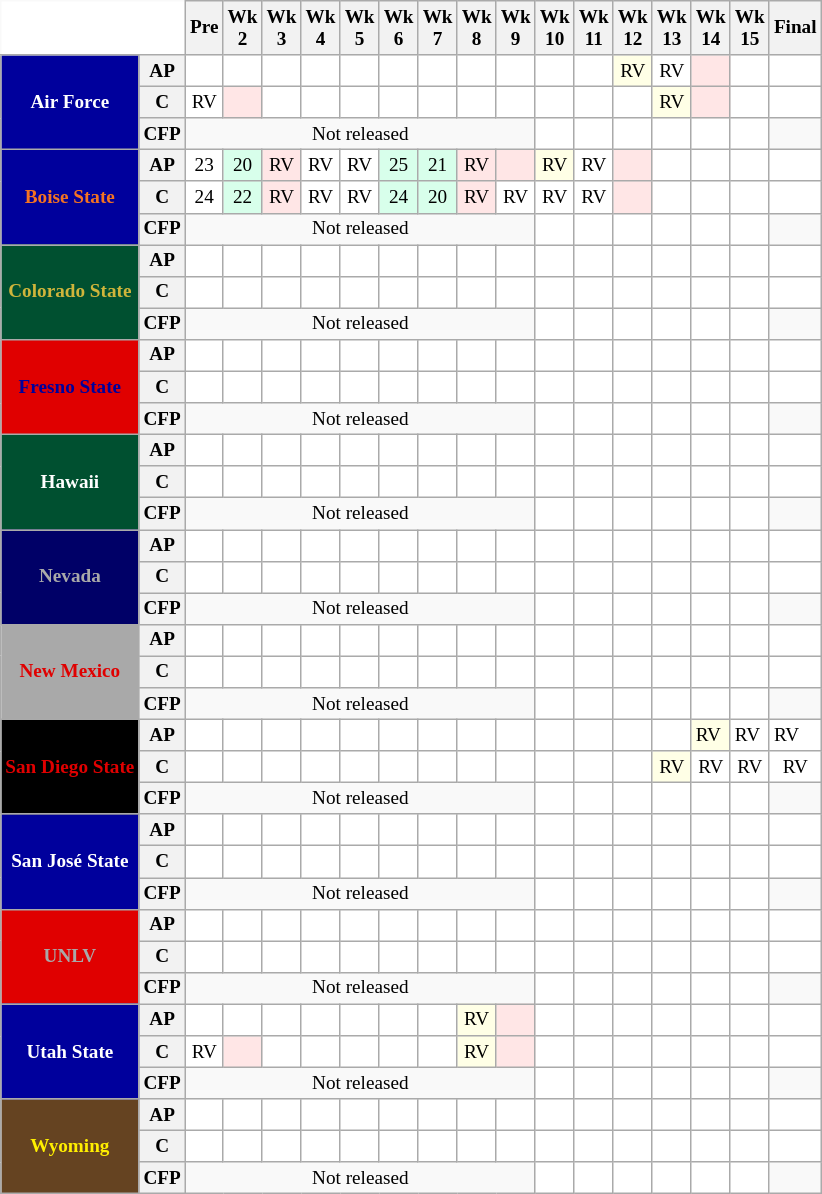<table class="wikitable" style="white-space:nowrap;font-size:80%;">
<tr>
<th colspan=2 style="background:white; border-top-style:hidden; border-left-style:hidden;"> </th>
<th>Pre</th>
<th>Wk<br>2</th>
<th>Wk<br>3</th>
<th>Wk<br>4</th>
<th>Wk<br>5</th>
<th>Wk<br>6</th>
<th>Wk<br>7</th>
<th>Wk<br>8</th>
<th>Wk<br>9</th>
<th>Wk<br>10</th>
<th>Wk<br>11</th>
<th>Wk<br>12</th>
<th>Wk<br>13</th>
<th>Wk<br>14</th>
<th>Wk<br>15</th>
<th>Final</th>
</tr>
<tr style="text-align:center;">
<th rowspan=3 style="background:#00009c; color:#fff;">Air Force</th>
<th>AP</th>
<td style="background:#FFF;"></td>
<td style="background:#FFF;"></td>
<td style="background:#FFF;"></td>
<td style="background:#FFF;"></td>
<td style="background:#FFF;"></td>
<td style="background:#FFF;"></td>
<td style="background:#FFF;"></td>
<td style="background:#FFF;"></td>
<td style="background:#FFF;"></td>
<td style="background:#FFF;"></td>
<td style="background:#FFF;"></td>
<td style="background:#FFFFE6;">RV</td>
<td style="background:#FFF;">RV</td>
<td style="background:#FFE6E6;"></td>
<td style="background:#FFF;"></td>
<td style="background:#FFF;"></td>
</tr>
<tr style="text-align:center;">
<th>C</th>
<td style="background:#FFF;">RV</td>
<td style="background:#FFE6E6;"></td>
<td style="background:#FFF;"></td>
<td style="background:#FFF;"></td>
<td style="background:#FFF;"></td>
<td style="background:#FFF;"></td>
<td style="background:#FFF;"></td>
<td style="background:#FFF;"></td>
<td style="background:#FFF;"></td>
<td style="background:#FFF;"></td>
<td style="background:#FFF;"></td>
<td style="background:#FFF;"></td>
<td style="background:#FFFFE6;">RV</td>
<td style="background:#FFE6E6;"></td>
<td style="background:#FFF;"></td>
<td style="background:#FFF;"></td>
</tr>
<tr style="text-align:center;">
<th>CFP</th>
<td colspan="9" style="text-align:center;">Not released</td>
<td style="background:#FFF;"></td>
<td style="background:#FFF;"></td>
<td style="background:#FFF;"></td>
<td style="background:#FFF;"></td>
<td style="background:#FFF;"></td>
<td style="background:#FFF;"></td>
<td></td>
</tr>
<tr style="text-align:center;">
<th rowspan=3 style="background:#00009C; color:#f47321;">Boise State</th>
<th>AP</th>
<td style="background:#FFF;">23</td>
<td style="background:#d8ffeb;">20</td>
<td style="background:#FFe6e6;">RV</td>
<td style="background:#FFF;">RV</td>
<td style="background:#FFF;">RV</td>
<td style="background:#d8ffeb;">25</td>
<td style="background:#d8ffeb;">21</td>
<td style="background:#FFe6e6;">RV</td>
<td style="background:#FFe6e6;"></td>
<td style="background:#FFFFe6;">RV</td>
<td style="background:#FFF;">RV</td>
<td style="background:#FFe6e6;"></td>
<td style="background:#FFF;"></td>
<td style="background:#FFF;"></td>
<td style="background:#FFF;"></td>
<td style="background:#FFF;"></td>
</tr>
<tr style="text-align:center;">
<th>C</th>
<td style="background:#FFF;">24</td>
<td style="background:#d8ffeb;">22</td>
<td style="background:#FFe6e6;">RV</td>
<td style="background:#FFF;">RV</td>
<td style="background:#FFF;">RV</td>
<td style="background:#d8ffeb;">24</td>
<td style="background:#d8ffeb;">20</td>
<td style="background:#FFe6e6;">RV</td>
<td style="background:#FFF;">RV</td>
<td style="background:#FFF;">RV</td>
<td style="background:#FFF;">RV</td>
<td style="background:#FFe6e6;"></td>
<td style="background:#FFF;"></td>
<td style="background:#FFF;"></td>
<td style="background:#FFF;"></td>
<td style="background:#FFF;"></td>
</tr>
<tr style="text-align:center;">
<th>CFP</th>
<td colspan="9" style="text-align:center;">Not released</td>
<td style="background:#FFF;"></td>
<td style="background:#FFF;"></td>
<td style="background:#FFF;"></td>
<td style="background:#FFF;"></td>
<td style="background:#FFF;"></td>
<td style="background:#FFF;"></td>
<td></td>
</tr>
<tr style="text-align:center;">
<th rowspan=3 style="background:#005030; color:#CFB53B;">Colorado State</th>
<th>AP</th>
<td style="background:#FFF;"></td>
<td style="background:#FFF;"></td>
<td style="background:#FFF;"></td>
<td style="background:#FFF;"></td>
<td style="background:#FFF;"></td>
<td style="background:#FFF;"></td>
<td style="background:#FFF;"></td>
<td style="background:#FFF;"></td>
<td style="background:#FFF;"></td>
<td style="background:#FFF;"></td>
<td style="background:#FFF;"></td>
<td style="background:#FFF;"></td>
<td style="background:#FFF;"></td>
<td style="background:#FFF;"></td>
<td style="background:#FFF;"></td>
<td style="background:#FFF;"></td>
</tr>
<tr style="text-align:center;">
<th>C</th>
<td style="background:#FFF;"></td>
<td style="background:#FFF;"></td>
<td style="background:#FFF;"></td>
<td style="background:#FFF;"></td>
<td style="background:#FFF;"></td>
<td style="background:#FFF;"></td>
<td style="background:#FFF;"></td>
<td style="background:#FFF;"></td>
<td style="background:#FFF;"></td>
<td style="background:#FFF;"></td>
<td style="background:#FFF;"></td>
<td style="background:#FFF;"></td>
<td style="background:#FFF;"></td>
<td style="background:#FFF;"></td>
<td style="background:#FFF;"></td>
<td style="background:#FFF;"></td>
</tr>
<tr style="text-align:center;">
<th>CFP</th>
<td colspan="9" style="text-align:center;">Not released</td>
<td style="background:#FFF;"></td>
<td style="background:#FFF;"></td>
<td style="background:#FFF;"></td>
<td style="background:#FFF;"></td>
<td style="background:#FFF;"></td>
<td style="background:#FFF;"></td>
<td></td>
</tr>
<tr style="text-align:center;">
<th rowspan=3 style="background:#e00000; color:#00009C;">Fresno State</th>
<th>AP</th>
<td style="background:#FFF;"></td>
<td style="background:#FFF;"></td>
<td style="background:#FFF;"></td>
<td style="background:#FFF;"></td>
<td style="background:#FFF;"></td>
<td style="background:#FFF;"></td>
<td style="background:#FFF;"></td>
<td style="background:#FFF;"></td>
<td style="background:#FFF;"></td>
<td style="background:#FFF;"></td>
<td style="background:#FFF;"></td>
<td style="background:#FFF;"></td>
<td style="background:#FFF;"></td>
<td style="background:#FFF;"></td>
<td style="background:#FFF;"></td>
<td style="background:#FFF;"></td>
</tr>
<tr style="text-align:center;">
<th>C</th>
<td style="background:#FFF;"></td>
<td style="background:#FFF;"></td>
<td style="background:#FFF;"></td>
<td style="background:#FFF;"></td>
<td style="background:#FFF;"></td>
<td style="background:#FFF;"></td>
<td style="background:#FFF;"></td>
<td style="background:#FFF;"></td>
<td style="background:#FFF;"></td>
<td style="background:#FFF;"></td>
<td style="background:#FFF;"></td>
<td style="background:#FFF;"></td>
<td style="background:#FFF;"></td>
<td style="background:#FFF;"></td>
<td style="background:#FFF;"></td>
<td style="background:#FFF;"></td>
</tr>
<tr style="text-align:center;">
<th>CFP</th>
<td colspan="9" style="text-align:center;">Not released</td>
<td style="background:#FFF;"></td>
<td style="background:#FFF;"></td>
<td style="background:#FFF;"></td>
<td style="background:#FFF;"></td>
<td style="background:#FFF;"></td>
<td style="background:#FFF;"></td>
<td></td>
</tr>
<tr style="text-align:center;">
<th rowspan=3 style="background:#005030; color:#ffffff;">Hawaii</th>
<th>AP</th>
<td style="background:#FFF;"></td>
<td style="background:#FFF;"></td>
<td style="background:#FFF;"></td>
<td style="background:#FFF;"></td>
<td style="background:#FFF;"></td>
<td style="background:#FFF;"></td>
<td style="background:#FFF;"></td>
<td style="background:#FFF;"></td>
<td style="background:#FFF;"></td>
<td style="background:#FFF;"></td>
<td style="background:#FFF;"></td>
<td style="background:#FFF;"></td>
<td style="background:#FFF;"></td>
<td style="background:#FFF;"></td>
<td style="background:#FFF;"></td>
<td style="background:#FFF;"></td>
</tr>
<tr style="text-align:center;">
<th>C</th>
<td style="background:#FFF;"></td>
<td style="background:#FFF;"></td>
<td style="background:#FFF;"></td>
<td style="background:#FFF;"></td>
<td style="background:#FFF;"></td>
<td style="background:#FFF;"></td>
<td style="background:#FFF;"></td>
<td style="background:#FFF;"></td>
<td style="background:#FFF;"></td>
<td style="background:#FFF;"></td>
<td style="background:#FFF;"></td>
<td style="background:#FFF;"></td>
<td style="background:#FFF;"></td>
<td style="background:#FFF;"></td>
<td style="background:#FFF;"></td>
<td style="background:#FFF;"></td>
</tr>
<tr style="text-align:center;">
<th>CFP</th>
<td colspan="9" style="text-align:center;">Not released</td>
<td style="background:#FFF;"></td>
<td style="background:#FFF;"></td>
<td style="background:#FFF;"></td>
<td style="background:#FFF;"></td>
<td style="background:#FFF;"></td>
<td style="background:#FFF;"></td>
<td></td>
</tr>
<tr style="text-align:center;">
<th rowspan=3 style="background:#000067; color:darkgrey;">Nevada</th>
<th>AP</th>
<td style="background:#FFF;"></td>
<td style="background:#FFF;"></td>
<td style="background:#FFF;"></td>
<td style="background:#FFF;"></td>
<td style="background:#FFF;"></td>
<td style="background:#FFF;"></td>
<td style="background:#FFF;"></td>
<td style="background:#FFF;"></td>
<td style="background:#FFF;"></td>
<td style="background:#FFF;"></td>
<td style="background:#FFF;"></td>
<td style="background:#FFF;"></td>
<td style="background:#FFF;"></td>
<td style="background:#FFF;"></td>
<td style="background:#FFF;"></td>
<td style="background:#FFF;"></td>
</tr>
<tr style="text-align:center;">
<th>C</th>
<td style="background:#FFF;"></td>
<td style="background:#FFF;"></td>
<td style="background:#FFF;"></td>
<td style="background:#FFF;"></td>
<td style="background:#FFF;"></td>
<td style="background:#FFF;"></td>
<td style="background:#FFF;"></td>
<td style="background:#FFF;"></td>
<td style="background:#FFF;"></td>
<td style="background:#FFF;"></td>
<td style="background:#FFF;"></td>
<td style="background:#FFF;"></td>
<td style="background:#FFF;"></td>
<td style="background:#FFF;"></td>
<td style="background:#FFF;"></td>
<td style="background:#FFF;"></td>
</tr>
<tr style="text-align:center;">
<th>CFP</th>
<td colspan="9" style="text-align:center;">Not released</td>
<td style="background:#FFF;"></td>
<td style="background:#FFF;"></td>
<td style="background:#FFF;"></td>
<td style="background:#FFF;"></td>
<td style="background:#FFF;"></td>
<td style="background:#FFF;"></td>
<td></td>
</tr>
<tr style="text-align:center;">
<th rowspan=3 style="background:darkGrey; color:#e00000;">New Mexico</th>
<th>AP</th>
<td style="background:#FFF;"></td>
<td style="background:#FFF;"></td>
<td style="background:#FFF;"></td>
<td style="background:#FFF;"></td>
<td style="background:#FFF;"></td>
<td style="background:#FFF;"></td>
<td style="background:#FFF;"></td>
<td style="background:#FFF;"></td>
<td style="background:#FFF;"></td>
<td style="background:#FFF;"></td>
<td style="background:#FFF;"></td>
<td style="background:#FFF;"></td>
<td style="background:#FFF;"></td>
<td style="background:#FFF;"></td>
<td style="background:#FFF;"></td>
<td style="background:#FFF;"></td>
</tr>
<tr style="text-align:center;">
<th>C</th>
<td style="background:#FFF;"></td>
<td style="background:#FFF;"></td>
<td style="background:#FFF;"></td>
<td style="background:#FFF;"></td>
<td style="background:#FFF;"></td>
<td style="background:#FFF;"></td>
<td style="background:#FFF;"></td>
<td style="background:#FFF;"></td>
<td style="background:#FFF;"></td>
<td style="background:#FFF;"></td>
<td style="background:#FFF;"></td>
<td style="background:#FFF;"></td>
<td style="background:#FFF;"></td>
<td style="background:#FFF;"></td>
<td style="background:#FFF;"></td>
<td style="background:#FFF;"></td>
</tr>
<tr style="text-align:center;">
<th>CFP</th>
<td colspan="9" style="text-align:center;">Not released</td>
<td style="background:#FFF;"></td>
<td style="background:#FFF;"></td>
<td style="background:#FFF;"></td>
<td style="background:#FFF;"></td>
<td style="background:#FFF;"></td>
<td style="background:#FFF;"></td>
<td></td>
</tr>
<tr style=>
<th rowspan=3 style="background:#000; color:#e00000;">San Diego State</th>
<th>AP</th>
<td style="background:#FFF;"></td>
<td style="background:#FFF;"></td>
<td style="background:#FFF;"></td>
<td style="background:#FFF;"></td>
<td style="background:#FFF;"></td>
<td style="background:#FFF;"></td>
<td style="background:#FFF;"></td>
<td style="background:#FFF;"></td>
<td style="background:#FFF;"></td>
<td style="background:#FFF;"></td>
<td style="background:#FFF;"></td>
<td style="background:#FFF;"></td>
<td style="background:#FFF;"></td>
<td style="background:#ffffe6;">RV</td>
<td style="background:#FFF;">RV</td>
<td style="background:#FFF;">RV</td>
</tr>
<tr style="text-align:center;">
<th>C</th>
<td style="background:#FFF;"></td>
<td style="background:#FFF;"></td>
<td style="background:#FFF;"></td>
<td style="background:#FFF;"></td>
<td style="background:#FFF;"></td>
<td style="background:#FFF;"></td>
<td style="background:#FFF;"></td>
<td style="background:#FFF;"></td>
<td style="background:#FFF;"></td>
<td style="background:#FFF;"></td>
<td style="background:#FFF;"></td>
<td style="background:#FFF;"></td>
<td style="background:#ffffe6;">RV</td>
<td style="background:#FFF;">RV</td>
<td style="background:#FFF;">RV</td>
<td style="background:#FFF;">RV</td>
</tr>
<tr style="text-align:center;">
<th>CFP</th>
<td colspan="9" style="text-align:center;">Not released</td>
<td style="background:#FFF;"></td>
<td style="background:#FFF;"></td>
<td style="background:#FFF;"></td>
<td style="background:#FFF;"></td>
<td style="background:#FFF;"></td>
<td style="background:#FFF;"></td>
<td></td>
</tr>
<tr style="text-align:center;">
<th rowspan=3 style="background:#00009c; color:#fff;">San José State</th>
<th>AP</th>
<td style="background:#FFF;"></td>
<td style="background:#FFF;"></td>
<td style="background:#FFF;"></td>
<td style="background:#FFF;"></td>
<td style="background:#FFF;"></td>
<td style="background:#FFF;"></td>
<td style="background:#FFF;"></td>
<td style="background:#FFF;"></td>
<td style="background:#FFF;"></td>
<td style="background:#FFF;"></td>
<td style="background:#FFF;"></td>
<td style="background:#FFF;"></td>
<td style="background:#FFF;"></td>
<td style="background:#FFF;"></td>
<td style="background:#FFF;"></td>
<td style="background:#FFF;"></td>
</tr>
<tr style="text-align:center;">
<th>C</th>
<td style="background:#FFF;"></td>
<td style="background:#FFF;"></td>
<td style="background:#FFF;"></td>
<td style="background:#FFF;"></td>
<td style="background:#FFF;"></td>
<td style="background:#FFF;"></td>
<td style="background:#FFF;"></td>
<td style="background:#FFF;"></td>
<td style="background:#FFF;"></td>
<td style="background:#FFF;"></td>
<td style="background:#FFF;"></td>
<td style="background:#FFF;"></td>
<td style="background:#FFF;"></td>
<td style="background:#FFF;"></td>
<td style="background:#FFF;"></td>
<td style="background:#FFF;"></td>
</tr>
<tr style="text-align:center;">
<th>CFP</th>
<td colspan="9" style="text-align:center;">Not released</td>
<td style="background:#FFF;"></td>
<td style="background:#FFF;"></td>
<td style="background:#FFF;"></td>
<td style="background:#FFF;"></td>
<td style="background:#FFF;"></td>
<td style="background:#FFF;"></td>
<td></td>
</tr>
<tr style=>
<th rowspan=3 style="background:#e00000; color:darkGrey;">UNLV</th>
<th>AP</th>
<td style="background:#FFF;"></td>
<td style="background:#FFF;"></td>
<td style="background:#FFF;"></td>
<td style="background:#FFF;"></td>
<td style="background:#FFF;"></td>
<td style="background:#FFF;"></td>
<td style="background:#FFF;"></td>
<td style="background:#FFF;"></td>
<td style="background:#FFF;"></td>
<td style="background:#FFF;"></td>
<td style="background:#FFF;"></td>
<td style="background:#FFF;"></td>
<td style="background:#FFF;"></td>
<td style="background:#FFF;"></td>
<td style="background:#FFF;"></td>
<td style="background:#FFF;"></td>
</tr>
<tr style="text-align:center;">
<th>C</th>
<td style="background:#FFF;"></td>
<td style="background:#FFF;"></td>
<td style="background:#FFF;"></td>
<td style="background:#FFF;"></td>
<td style="background:#FFF;"></td>
<td style="background:#FFF;"></td>
<td style="background:#FFF;"></td>
<td style="background:#FFF;"></td>
<td style="background:#FFF;"></td>
<td style="background:#FFF;"></td>
<td style="background:#FFF;"></td>
<td style="background:#FFF;"></td>
<td style="background:#FFF;"></td>
<td style="background:#FFF;"></td>
<td style="background:#FFF;"></td>
<td style="background:#FFF;"></td>
</tr>
<tr style="text-align:center;">
<th>CFP</th>
<td colspan="9" style="text-align:center;">Not released</td>
<td style="background:#FFF;"></td>
<td style="background:#FFF;"></td>
<td style="background:#FFF;"></td>
<td style="background:#FFF;"></td>
<td style="background:#FFF;"></td>
<td style="background:#FFF;"></td>
<td></td>
</tr>
<tr style="text-align:center;">
<th rowspan=3 style="background:#00009c; color:#fff;">Utah State</th>
<th>AP</th>
<td style="background:#FFF;"></td>
<td style="background:#FFF;"></td>
<td style="background:#FFF;"></td>
<td style="background:#FFF;"></td>
<td style="background:#FFF;"></td>
<td style="background:#FFF;"></td>
<td style="background:#FFF;"></td>
<td style="background:#ffffe6;">RV</td>
<td style="background:#FFe6e6;"></td>
<td style="background:#FFF;"></td>
<td style="background:#FFF;"></td>
<td style="background:#FFF;"></td>
<td style="background:#FFF;"></td>
<td style="background:#FFF;"></td>
<td style="background:#FFF;"></td>
<td style="background:#FFF;"></td>
</tr>
<tr style="text-align:center;">
<th>C</th>
<td style="background:#FFF;">RV</td>
<td style="background:#FFe6e6;"></td>
<td style="background:#FFF;"></td>
<td style="background:#FFF;"></td>
<td style="background:#FFF;"></td>
<td style="background:#FFF;"></td>
<td style="background:#FFF;"></td>
<td style="background:#ffffe6;">RV</td>
<td style="background:#FFe6e6;"></td>
<td style="background:#FFF;"></td>
<td style="background:#FFF;"></td>
<td style="background:#FFF;"></td>
<td style="background:#FFF;"></td>
<td style="background:#FFF;"></td>
<td style="background:#FFF;"></td>
<td style="background:#FFF;"></td>
</tr>
<tr style="text-align:center;">
<th>CFP</th>
<td colspan="9" style="text-align:center;">Not released</td>
<td style="background:#FFF;"></td>
<td style="background:#FFF;"></td>
<td style="background:#FFF;"></td>
<td style="background:#FFF;"></td>
<td style="background:#FFF;"></td>
<td style="background:#FFF;"></td>
<td></td>
</tr>
<tr style="text-align:center;">
<th rowspan=3 style="background:#654321; color:#FFEF00">Wyoming</th>
<th>AP</th>
<td style="background:#FFF;"></td>
<td style="background:#FFF;"></td>
<td style="background:#FFF;"></td>
<td style="background:#FFF;"></td>
<td style="background:#FFF;"></td>
<td style="background:#FFF;"></td>
<td style="background:#FFF;"></td>
<td style="background:#FFF;"></td>
<td style="background:#FFF;"></td>
<td style="background:#FFF;"></td>
<td style="background:#FFF;"></td>
<td style="background:#FFF;"></td>
<td style="background:#FFF;"></td>
<td style="background:#FFF;"></td>
<td style="background:#FFF;"></td>
<td style="background:#FFF;"></td>
</tr>
<tr style="text-align:center;">
<th>C</th>
<td style="background:#FFF;"></td>
<td style="background:#FFF;"></td>
<td style="background:#FFF;"></td>
<td style="background:#FFF;"></td>
<td style="background:#FFF;"></td>
<td style="background:#FFF;"></td>
<td style="background:#FFF;"></td>
<td style="background:#FFF;"></td>
<td style="background:#FFF;"></td>
<td style="background:#FFF;"></td>
<td style="background:#FFF;"></td>
<td style="background:#FFF;"></td>
<td style="background:#FFF;"></td>
<td style="background:#FFF;"></td>
<td style="background:#FFF;"></td>
<td style="background:#FFF;"></td>
</tr>
<tr style="text-align:center;">
<th>CFP</th>
<td colspan="9" style="text-align:center;">Not released</td>
<td style="background:#FFF;"></td>
<td style="background:#FFF;"></td>
<td style="background:#FFF;"></td>
<td style="background:#FFF;"></td>
<td style="background:#FFF;"></td>
<td style="background:#FFF;"></td>
<td></td>
</tr>
</table>
